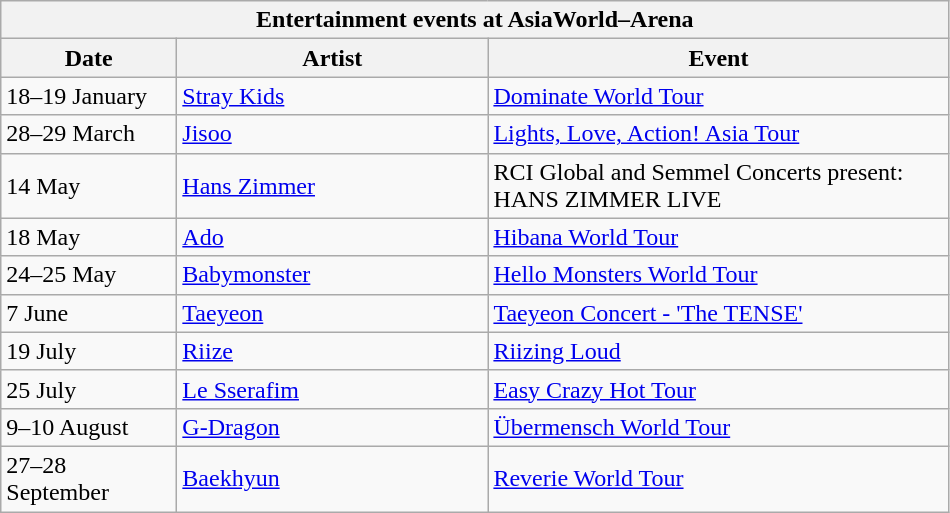<table class="wikitable">
<tr>
<th colspan="3">Entertainment events at AsiaWorld–Arena</th>
</tr>
<tr>
<th width=110>Date</th>
<th width=200>Artist</th>
<th width=300>Event</th>
</tr>
<tr>
<td>18–19 January</td>
<td><a href='#'>Stray Kids</a></td>
<td><a href='#'>Dominate World Tour</a></td>
</tr>
<tr>
<td>28–29 March</td>
<td><a href='#'>Jisoo</a></td>
<td><a href='#'>Lights, Love, Action! Asia Tour</a></td>
</tr>
<tr>
<td>14 May</td>
<td><a href='#'>Hans Zimmer</a></td>
<td>RCI Global and Semmel Concerts present: HANS ZIMMER LIVE</td>
</tr>
<tr>
<td>18 May</td>
<td><a href='#'>Ado</a></td>
<td><a href='#'>Hibana World Tour</a></td>
</tr>
<tr>
<td>24–25 May</td>
<td><a href='#'>Babymonster</a></td>
<td><a href='#'>Hello Monsters World Tour</a></td>
</tr>
<tr>
<td>7 June</td>
<td><a href='#'>Taeyeon</a></td>
<td><a href='#'>Taeyeon Concert - 'The TENSE'</a></td>
</tr>
<tr>
<td>19 July</td>
<td><a href='#'>Riize</a></td>
<td><a href='#'>Riizing Loud</a></td>
</tr>
<tr>
<td>25 July</td>
<td><a href='#'>Le Sserafim</a></td>
<td><a href='#'>Easy Crazy Hot Tour</a></td>
</tr>
<tr>
<td>9–10 August</td>
<td><a href='#'>G-Dragon</a></td>
<td><a href='#'>Übermensch World Tour</a></td>
</tr>
<tr>
<td>27–28 September</td>
<td><a href='#'>Baekhyun</a></td>
<td><a href='#'>Reverie World Tour</a></td>
</tr>
</table>
